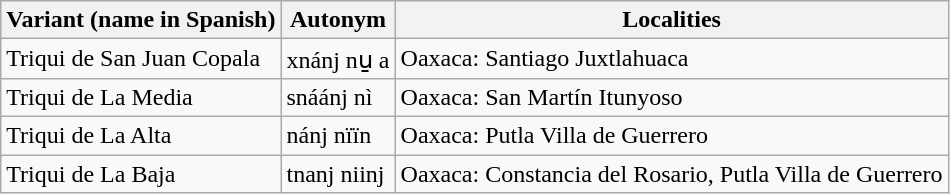<table class="wikitable" align="center">
<tr>
<th>Variant (name in Spanish)</th>
<th>Autonym</th>
<th>Localities</th>
</tr>
<tr>
<td>Triqui de San Juan Copala</td>
<td>xnánj nu̱ a</td>
<td>Oaxaca: Santiago Juxtlahuaca</td>
</tr>
<tr>
<td>Triqui de La Media</td>
<td>snáánj nì</td>
<td>Oaxaca: San Martín Itunyoso</td>
</tr>
<tr>
<td>Triqui de La Alta</td>
<td>nánj nïïn</td>
<td>Oaxaca: Putla Villa de Guerrero</td>
</tr>
<tr>
<td>Triqui de La Baja</td>
<td>tnanj niinj</td>
<td>Oaxaca: Constancia del Rosario, Putla Villa de Guerrero</td>
</tr>
</table>
